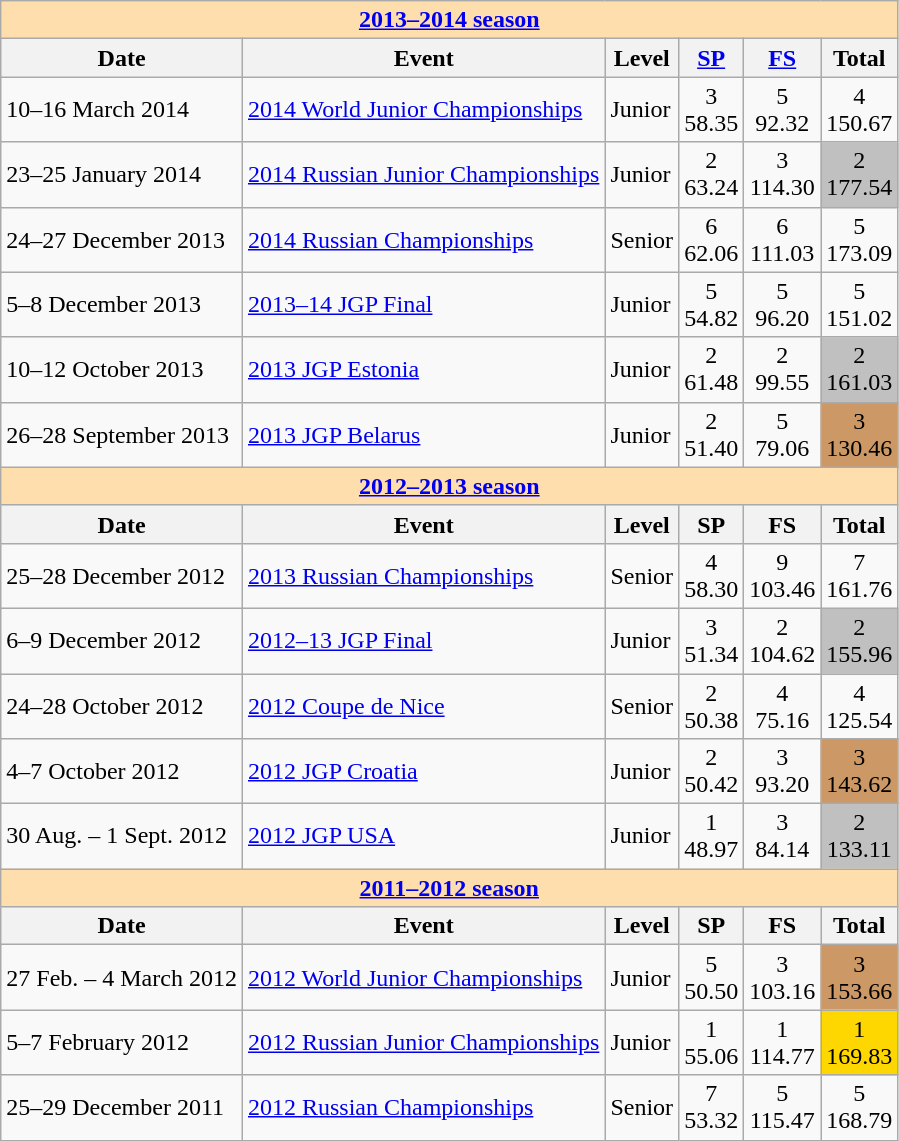<table class="wikitable">
<tr>
<td style="background-color: #ffdead;" colspan=7 align="center"><strong><a href='#'>2013–2014 season</a></strong></td>
</tr>
<tr>
<th>Date</th>
<th>Event</th>
<th>Level</th>
<th><a href='#'>SP</a></th>
<th><a href='#'>FS</a></th>
<th>Total</th>
</tr>
<tr>
<td>10–16 March 2014</td>
<td><a href='#'>2014 World Junior Championships</a></td>
<td>Junior</td>
<td align=center>3 <br> 58.35</td>
<td align=center>5 <br> 92.32</td>
<td align=center>4 <br> 150.67</td>
</tr>
<tr>
<td>23–25 January 2014</td>
<td><a href='#'>2014 Russian Junior Championships</a></td>
<td>Junior</td>
<td align=center>2 <br> 63.24</td>
<td align=center>3 <br> 114.30</td>
<td align=center bgcolor=silver>2 <br> 177.54</td>
</tr>
<tr>
<td>24–27 December 2013</td>
<td><a href='#'>2014 Russian Championships</a></td>
<td>Senior</td>
<td align=center>6 <br> 62.06</td>
<td align=center>6 <br> 111.03</td>
<td align=center>5 <br> 173.09</td>
</tr>
<tr>
<td>5–8 December 2013</td>
<td><a href='#'>2013–14 JGP Final</a></td>
<td>Junior</td>
<td align=center>5 <br> 54.82</td>
<td align=center>5 <br> 96.20</td>
<td align=center>5 <br> 151.02</td>
</tr>
<tr>
<td>10–12 October 2013</td>
<td><a href='#'>2013 JGP Estonia</a></td>
<td>Junior</td>
<td align=center>2 <br> 61.48</td>
<td align=center>2 <br> 99.55</td>
<td align=center bgcolor=silver>2 <br> 161.03</td>
</tr>
<tr>
<td>26–28 September 2013</td>
<td><a href='#'>2013 JGP Belarus</a></td>
<td>Junior</td>
<td align=center>2 <br> 51.40</td>
<td align=center>5 <br> 79.06</td>
<td align=center bgcolor=cc9966>3 <br> 130.46</td>
</tr>
<tr>
<td style="background-color: #ffdead;" colspan=7 align="center"><strong><a href='#'>2012–2013 season</a></strong></td>
</tr>
<tr>
<th>Date</th>
<th>Event</th>
<th>Level</th>
<th>SP</th>
<th>FS</th>
<th>Total</th>
</tr>
<tr>
<td>25–28 December 2012</td>
<td><a href='#'>2013 Russian Championships</a></td>
<td>Senior</td>
<td align=center>4 <br> 58.30</td>
<td align=center>9 <br> 103.46</td>
<td align=center>7 <br> 161.76</td>
</tr>
<tr>
<td>6–9 December 2012</td>
<td><a href='#'>2012–13 JGP Final</a></td>
<td>Junior</td>
<td align=center>3 <br> 51.34</td>
<td align=center>2 <br> 104.62</td>
<td align=center bgcolor=silver>2 <br> 155.96</td>
</tr>
<tr>
<td>24–28 October 2012</td>
<td><a href='#'>2012 Coupe de Nice</a></td>
<td>Senior</td>
<td align=center>2 <br> 50.38</td>
<td align=center>4 <br> 75.16</td>
<td align=center>4 <br> 125.54</td>
</tr>
<tr>
<td>4–7 October 2012</td>
<td><a href='#'>2012 JGP Croatia</a></td>
<td>Junior</td>
<td align=center>2 <br> 50.42</td>
<td align=center>3 <br> 93.20</td>
<td align=center bgcolor=cc9966>3 <br> 143.62</td>
</tr>
<tr>
<td>30 Aug. – 1 Sept. 2012</td>
<td><a href='#'>2012 JGP USA</a></td>
<td>Junior</td>
<td align=center>1 <br> 48.97</td>
<td align=center>3 <br> 84.14</td>
<td align=center bgcolor=silver>2 <br> 133.11</td>
</tr>
<tr>
<td style="background-color: #ffdead;" colspan=7 align="center"><strong><a href='#'>2011–2012 season</a></strong></td>
</tr>
<tr>
<th>Date</th>
<th>Event</th>
<th>Level</th>
<th>SP</th>
<th>FS</th>
<th>Total</th>
</tr>
<tr>
<td>27 Feb. – 4 March 2012</td>
<td><a href='#'>2012 World Junior Championships</a></td>
<td>Junior</td>
<td align=center>5 <br> 50.50</td>
<td align=center>3 <br> 103.16</td>
<td align=center bgcolor=cc9966>3 <br> 153.66</td>
</tr>
<tr>
<td>5–7 February 2012</td>
<td><a href='#'>2012 Russian Junior Championships</a></td>
<td>Junior</td>
<td align=center>1 <br> 55.06</td>
<td align=center>1 <br> 114.77</td>
<td align=center bgcolor=gold>1 <br> 169.83</td>
</tr>
<tr>
<td>25–29 December 2011</td>
<td><a href='#'>2012 Russian Championships</a></td>
<td>Senior</td>
<td align=center>7 <br> 53.32</td>
<td align=center>5 <br> 115.47</td>
<td align=center>5 <br> 168.79</td>
</tr>
</table>
